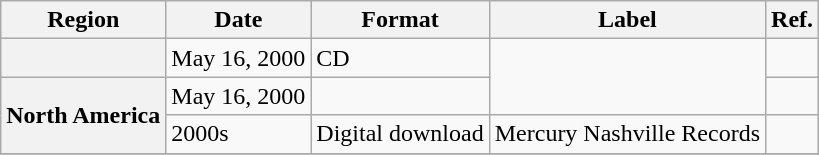<table class="wikitable plainrowheaders">
<tr>
<th scope="col">Region</th>
<th scope="col">Date</th>
<th scope="col">Format</th>
<th scope="col">Label</th>
<th scope="col">Ref.</th>
</tr>
<tr>
<th scope="row"></th>
<td rowspan="">May 16, 2000</td>
<td>CD</td>
<td rowspan="2"></td>
<td></td>
</tr>
<tr>
<th scope="row" rowspan="2">North America</th>
<td>May 16, 2000</td>
<td></td>
<td></td>
</tr>
<tr>
<td>2000s</td>
<td>Digital download</td>
<td>Mercury Nashville Records</td>
<td></td>
</tr>
<tr>
</tr>
</table>
